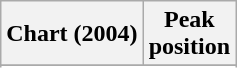<table class="wikitable sortable">
<tr>
<th>Chart (2004)</th>
<th>Peak<br>position</th>
</tr>
<tr>
</tr>
<tr>
</tr>
<tr>
</tr>
<tr>
</tr>
<tr>
</tr>
<tr>
</tr>
<tr>
</tr>
<tr>
</tr>
<tr>
</tr>
<tr>
</tr>
</table>
